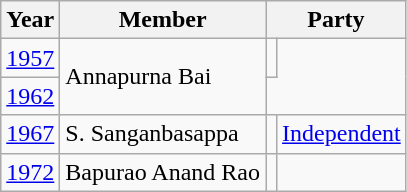<table class="wikitable">
<tr>
<th>Year</th>
<th>Member</th>
<th colspan="2">Party</th>
</tr>
<tr>
<td><a href='#'>1957</a></td>
<td rowspan="2">Annapurna Bai</td>
<td></td>
</tr>
<tr>
<td><a href='#'>1962</a></td>
</tr>
<tr>
<td><a href='#'>1967</a></td>
<td>S. Sanganbasappa</td>
<td style=background-color:></td>
<td><a href='#'>Independent</a></td>
</tr>
<tr>
<td><a href='#'>1972</a></td>
<td>Bapurao Anand Rao</td>
<td></td>
</tr>
</table>
